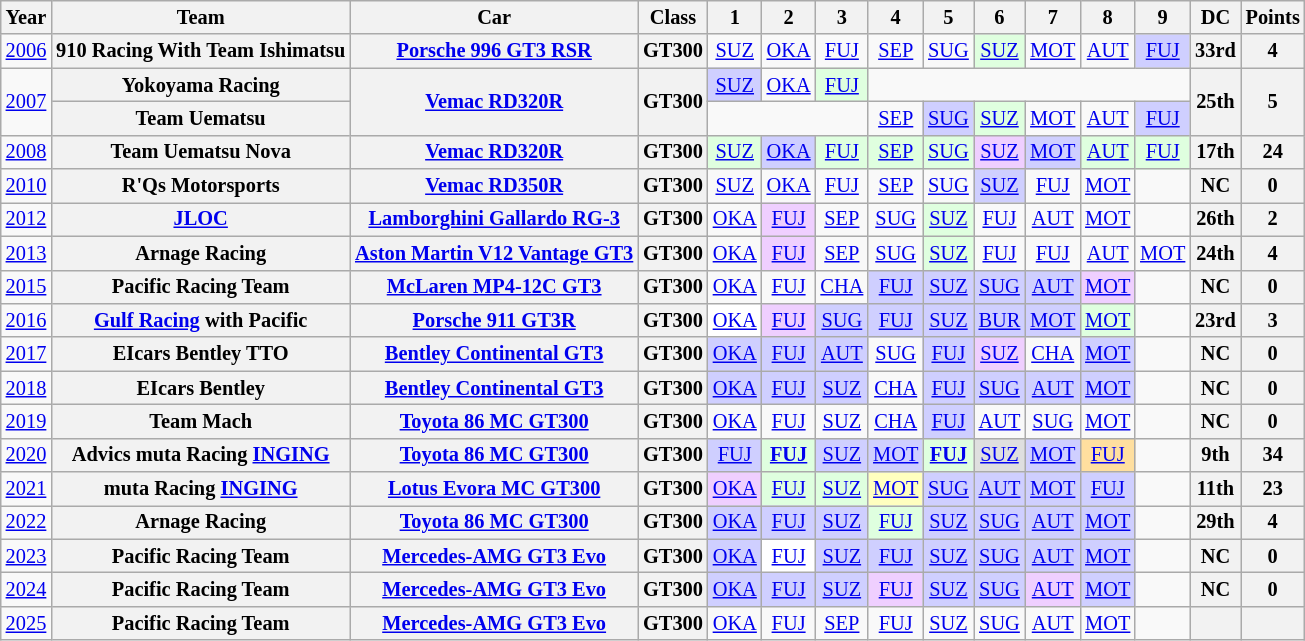<table class="wikitable" style="text-align:center; font-size:85%">
<tr>
<th>Year</th>
<th>Team</th>
<th>Car</th>
<th>Class</th>
<th>1</th>
<th>2</th>
<th>3</th>
<th>4</th>
<th>5</th>
<th>6</th>
<th>7</th>
<th>8</th>
<th>9</th>
<th>DC</th>
<th>Points</th>
</tr>
<tr>
<td><a href='#'>2006</a></td>
<th nowrap>910 Racing With Team Ishimatsu</th>
<th nowrap><a href='#'>Porsche 996 GT3 RSR</a></th>
<th>GT300</th>
<td><a href='#'>SUZ</a></td>
<td><a href='#'>OKA</a></td>
<td><a href='#'>FUJ</a></td>
<td><a href='#'>SEP</a></td>
<td><a href='#'>SUG</a></td>
<td style="background:#DFFFDF;"><a href='#'>SUZ</a><br></td>
<td><a href='#'>MOT</a></td>
<td><a href='#'>AUT</a></td>
<td style="background:#CFCFFF;"><a href='#'>FUJ</a><br></td>
<th>33rd</th>
<th>4</th>
</tr>
<tr>
<td rowspan="2"><a href='#'>2007</a></td>
<th>Yokoyama Racing</th>
<th rowspan="2"><a href='#'>Vemac RD320R</a></th>
<th rowspan="2">GT300</th>
<td style="background:#CFCFFF;"><a href='#'>SUZ</a><br></td>
<td><a href='#'>OKA</a></td>
<td style="background:#dfffdf;"><a href='#'>FUJ</a><br></td>
<td colspan="6"></td>
<th rowspan="2">25th</th>
<th rowspan="2">5</th>
</tr>
<tr>
<th>Team Uematsu</th>
<td colspan="3"></td>
<td><a href='#'>SEP</a></td>
<td style="background:#CFCFFF;"><a href='#'>SUG</a><br></td>
<td style="background:#DFFFDF;"><a href='#'>SUZ</a><br></td>
<td><a href='#'>MOT</a></td>
<td><a href='#'>AUT</a></td>
<td style="background:#CFCFFF;"><a href='#'>FUJ</a><br></td>
</tr>
<tr>
<td><a href='#'>2008</a></td>
<th nowrap>Team Uematsu Nova</th>
<th nowrap><a href='#'>Vemac RD320R</a></th>
<th>GT300</th>
<td style="background:#DFFFDF;"><a href='#'>SUZ</a><br></td>
<td style="background:#CFCFFF;"><a href='#'>OKA</a><br></td>
<td style="background:#DFFFDF;"><a href='#'>FUJ</a><br></td>
<td style="background:#DFFFDF;"><a href='#'>SEP</a><br></td>
<td style="background:#DFFFDF;"><a href='#'>SUG</a><br></td>
<td style="background:#EFCFFF;"><a href='#'>SUZ</a><br></td>
<td style="background:#CFCFFF;"><a href='#'>MOT</a><br></td>
<td style="background:#DFFFDF;"><a href='#'>AUT</a><br></td>
<td style="background:#DFFFDF;"><a href='#'>FUJ</a><br></td>
<th>17th</th>
<th>24</th>
</tr>
<tr>
<td><a href='#'>2010</a></td>
<th nowrap>R'Qs Motorsports</th>
<th nowrap><a href='#'>Vemac RD350R</a></th>
<th>GT300</th>
<td><a href='#'>SUZ</a></td>
<td><a href='#'>OKA</a></td>
<td><a href='#'>FUJ</a></td>
<td><a href='#'>SEP</a></td>
<td><a href='#'>SUG</a></td>
<td style="background:#CFCFFF;"><a href='#'>SUZ</a><br></td>
<td><a href='#'>FUJ</a></td>
<td><a href='#'>MOT</a></td>
<td></td>
<th>NC</th>
<th>0</th>
</tr>
<tr>
<td><a href='#'>2012</a></td>
<th nowrap><a href='#'>JLOC</a></th>
<th nowrap><a href='#'>Lamborghini Gallardo RG-3</a></th>
<th>GT300</th>
<td style="background:#;"><a href='#'>OKA</a><br></td>
<td style="background:#EFCFFF;"><a href='#'>FUJ</a><br></td>
<td style="background:#;"><a href='#'>SEP</a></td>
<td style="background:#;"><a href='#'>SUG</a></td>
<td style="background:#dfffdf;"><a href='#'>SUZ</a><br></td>
<td style="background:#;"><a href='#'>FUJ</a></td>
<td style="background:#;"><a href='#'>AUT</a></td>
<td style="background:#;"><a href='#'>MOT</a></td>
<td></td>
<th>26th</th>
<th>2</th>
</tr>
<tr>
<td><a href='#'>2013</a></td>
<th nowrap>Arnage Racing</th>
<th nowrap><a href='#'>Aston Martin V12 Vantage GT3</a></th>
<th>GT300</th>
<td style="background:#;"><a href='#'>OKA</a><br></td>
<td style="background:#efcfff;"><a href='#'>FUJ</a><br></td>
<td style="background:#;"><a href='#'>SEP</a><br></td>
<td style="background:#;"><a href='#'>SUG</a><br></td>
<td style="background:#dfffdf;"><a href='#'>SUZ</a><br></td>
<td style="background:#;"><a href='#'>FUJ</a><br></td>
<td><a href='#'>FUJ</a></td>
<td style="background:#;"><a href='#'>AUT</a><br></td>
<td style="background:#;"><a href='#'>MOT</a><br></td>
<th>24th</th>
<th>4</th>
</tr>
<tr>
<td><a href='#'>2015</a></td>
<th nowrap>Pacific Racing Team</th>
<th nowrap><a href='#'>McLaren MP4-12C GT3</a></th>
<th>GT300</th>
<td style="background:#;"><a href='#'>OKA</a><br></td>
<td style="background:#;"><a href='#'>FUJ</a><br></td>
<td style="background:#;"><a href='#'>CHA</a><br></td>
<td style="background:#CFCFFF;"><a href='#'>FUJ</a><br></td>
<td style="background:#CFCFFF;"><a href='#'>SUZ</a><br></td>
<td style="background:#CFCFFF;"><a href='#'>SUG</a><br></td>
<td style="background:#CFCFFF;"><a href='#'>AUT</a><br></td>
<td style="background:#EFCFFF;"><a href='#'>MOT</a><br></td>
<td></td>
<th>NC</th>
<th>0</th>
</tr>
<tr>
<td><a href='#'>2016</a></td>
<th nowrap><a href='#'>Gulf Racing</a> with Pacific</th>
<th nowrap><a href='#'>Porsche 911 GT3R</a></th>
<th>GT300</th>
<td style="background:#FFFFFF;"><a href='#'>OKA</a><br></td>
<td style="background:#EFCFFF;"><a href='#'>FUJ</a><br></td>
<td style="background:#CFCFFF;"><a href='#'>SUG</a><br></td>
<td style="background:#CFCFFF;"><a href='#'>FUJ</a><br></td>
<td style="background:#CFCFFF;"><a href='#'>SUZ</a><br></td>
<td style="background:#CFCFFF;"><a href='#'>BUR</a><br></td>
<td style="background:#CFCFFF;"><a href='#'>MOT</a><br></td>
<td style="background:#DFFFDF;"><a href='#'>MOT</a><br></td>
<td></td>
<th>23rd</th>
<th>3</th>
</tr>
<tr>
<td><a href='#'>2017</a></td>
<th nowrap>EIcars Bentley TTO</th>
<th nowrap><a href='#'>Bentley Continental GT3</a></th>
<th>GT300</th>
<td style="background:#CFCFFF;"><a href='#'>OKA</a><br></td>
<td style="background:#CFCFFF;"><a href='#'>FUJ</a><br></td>
<td style="background:#CFCFFF;"><a href='#'>AUT</a><br></td>
<td><a href='#'>SUG</a></td>
<td style="background:#CFCFFF;"><a href='#'>FUJ</a><br></td>
<td style="background:#EFCFFF;"><a href='#'>SUZ</a><br></td>
<td><a href='#'>CHA</a></td>
<td style="background:#CFCFFF;"><a href='#'>MOT</a><br></td>
<td></td>
<th>NC</th>
<th>0</th>
</tr>
<tr>
<td><a href='#'>2018</a></td>
<th nowrap>EIcars Bentley</th>
<th nowrap><a href='#'>Bentley Continental GT3</a></th>
<th>GT300</th>
<td style="background:#CFCFFF;"><a href='#'>OKA</a><br></td>
<td style="background:#CFCFFF;"><a href='#'>FUJ</a><br></td>
<td style="background:#CFCFFF;"><a href='#'>SUZ</a><br></td>
<td><a href='#'>CHA</a></td>
<td style="background:#CFCFFF;"><a href='#'>FUJ</a><br></td>
<td style="background:#CFCFFF;"><a href='#'>SUG</a><br></td>
<td style="background:#CFCFFF;"><a href='#'>AUT</a><br></td>
<td style="background:#CFCFFF;"><a href='#'>MOT</a><br></td>
<td></td>
<th>NC</th>
<th>0</th>
</tr>
<tr>
<td><a href='#'>2019</a></td>
<th nowrap>Team Mach</th>
<th nowrap><a href='#'>Toyota 86 MC GT300</a></th>
<th>GT300</th>
<td style="background:#;"><a href='#'>OKA</a><br></td>
<td style="background:#;"><a href='#'>FUJ</a><br></td>
<td style="background:#;"><a href='#'>SUZ</a><br></td>
<td style="background:#;"><a href='#'>CHA</a><br></td>
<td style="background:#CFCFFF;"><a href='#'>FUJ</a><br></td>
<td style="background:#;"><a href='#'>AUT</a><br></td>
<td style="background:#;"><a href='#'>SUG</a><br></td>
<td style="background:#;"><a href='#'>MOT</a><br></td>
<td></td>
<th>NC</th>
<th>0</th>
</tr>
<tr>
<td><a href='#'>2020</a></td>
<th nowrap>Advics muta Racing <a href='#'>INGING</a></th>
<th nowrap><a href='#'>Toyota 86 MC GT300</a></th>
<th>GT300</th>
<td style="background:#CFCFFF;"><a href='#'>FUJ</a><br></td>
<td style="background:#DFFFDF;"><a href='#'><strong>FUJ</strong></a><br></td>
<td style="background:#CFCFFF;"><a href='#'>SUZ</a><br></td>
<td style="background:#CFCFFF;"><a href='#'>MOT</a><br></td>
<td style="background:#DFFFDF;"><a href='#'><strong>FUJ</strong></a><br></td>
<td style="background:#DFDFDF;"><a href='#'>SUZ</a><br></td>
<td style="background:#CFCFFF;"><a href='#'>MOT</a><br></td>
<td style="background:#FFDF9F;"><a href='#'>FUJ</a><br></td>
<td></td>
<th>9th</th>
<th>34</th>
</tr>
<tr>
<td><a href='#'>2021</a></td>
<th nowrap>muta Racing <a href='#'>INGING</a></th>
<th nowrap><a href='#'>Lotus Evora MC GT300</a></th>
<th>GT300</th>
<td style="background:#EFCFFF;"><a href='#'>OKA</a><br></td>
<td style="background:#DFFFDF;"><a href='#'>FUJ</a><br></td>
<td style="background:#DFFFDF;"><a href='#'>SUZ</a><br></td>
<td style="background:#FFFFBF;"><a href='#'>MOT</a><br></td>
<td style="background:#CFCFFF;"><a href='#'>SUG</a><br></td>
<td style="background:#CFCFFF;"><a href='#'>AUT</a><br></td>
<td style="background:#CFCFFF;"><a href='#'>MOT</a><br></td>
<td style="background:#CFCFFF;"><a href='#'>FUJ</a><br></td>
<td></td>
<th>11th</th>
<th>23</th>
</tr>
<tr>
<td><a href='#'>2022</a></td>
<th nowrap>Arnage Racing</th>
<th nowrap><a href='#'>Toyota 86 MC GT300</a></th>
<th>GT300</th>
<td style="background:#cfcfff;"><a href='#'>OKA</a><br></td>
<td style="background:#cfcfff;"><a href='#'>FUJ</a><br></td>
<td style="background:#cfcfff;"><a href='#'>SUZ</a><br></td>
<td style="background:#DFFFDF;"><a href='#'>FUJ</a><br></td>
<td style="background:#cfcfff;"><a href='#'>SUZ</a><br></td>
<td style="background:#cfcfff;"><a href='#'>SUG</a><br></td>
<td style="background:#cfcfff;"><a href='#'>AUT</a><br></td>
<td style="background:#cfcfff;"><a href='#'>MOT</a><br></td>
<td></td>
<th>29th</th>
<th>4</th>
</tr>
<tr>
<td><a href='#'>2023</a></td>
<th nowrap>Pacific Racing Team</th>
<th nowrap><a href='#'>Mercedes-AMG GT3 Evo</a></th>
<th>GT300</th>
<td style="background:#CFCFFF;"><a href='#'>OKA</a><br></td>
<td style="background:#FFFFFF;"><a href='#'>FUJ</a><br></td>
<td style="background:#CFCFFF;"><a href='#'>SUZ</a><br></td>
<td style="background:#CFCFFF;"><a href='#'>FUJ</a><br></td>
<td style="background:#CFCFFF;"><a href='#'>SUZ</a><br></td>
<td style="background:#CFCFFF;"><a href='#'>SUG</a><br></td>
<td style="background:#CFCFFF;"><a href='#'>AUT</a><br></td>
<td style="background:#CFCFFF;"><a href='#'>MOT</a><br></td>
<td></td>
<th>NC</th>
<th>0</th>
</tr>
<tr>
<td><a href='#'>2024</a></td>
<th nowrap>Pacific Racing Team</th>
<th nowrap><a href='#'>Mercedes-AMG GT3 Evo</a></th>
<th>GT300</th>
<td style="background:#CFCFFF;"><a href='#'>OKA</a><br></td>
<td style="background:#CFCFFF;"><a href='#'>FUJ</a><br></td>
<td style="background:#CFCFFF;"><a href='#'>SUZ</a><br></td>
<td style="background:#EFCFFF;"><a href='#'>FUJ</a><br></td>
<td style="background:#CFCFFF;"><a href='#'>SUZ</a><br></td>
<td style="background:#CFCFFF;"><a href='#'>SUG</a><br></td>
<td style="background:#EFCFFF;"><a href='#'>AUT</a><br></td>
<td style="background:#CFCFFF;"><a href='#'>MOT</a><br></td>
<td></td>
<th>NC</th>
<th>0</th>
</tr>
<tr>
<td><a href='#'>2025</a></td>
<th nowrap>Pacific Racing Team</th>
<th nowrap><a href='#'>Mercedes-AMG GT3 Evo</a></th>
<th>GT300</th>
<td style="background:#;"><a href='#'>OKA</a><br></td>
<td style="background:#;"><a href='#'>FUJ</a><br></td>
<td style="background:#;"><a href='#'>SEP</a><br></td>
<td style="background:#;"><a href='#'>FUJ</a><br></td>
<td style="background:#;"><a href='#'>SUZ</a><br></td>
<td style="background:#;"><a href='#'>SUG</a><br></td>
<td style="background:#;"><a href='#'>AUT</a><br></td>
<td style="background:#;"><a href='#'>MOT</a><br></td>
<td></td>
<th></th>
<th></th>
</tr>
</table>
